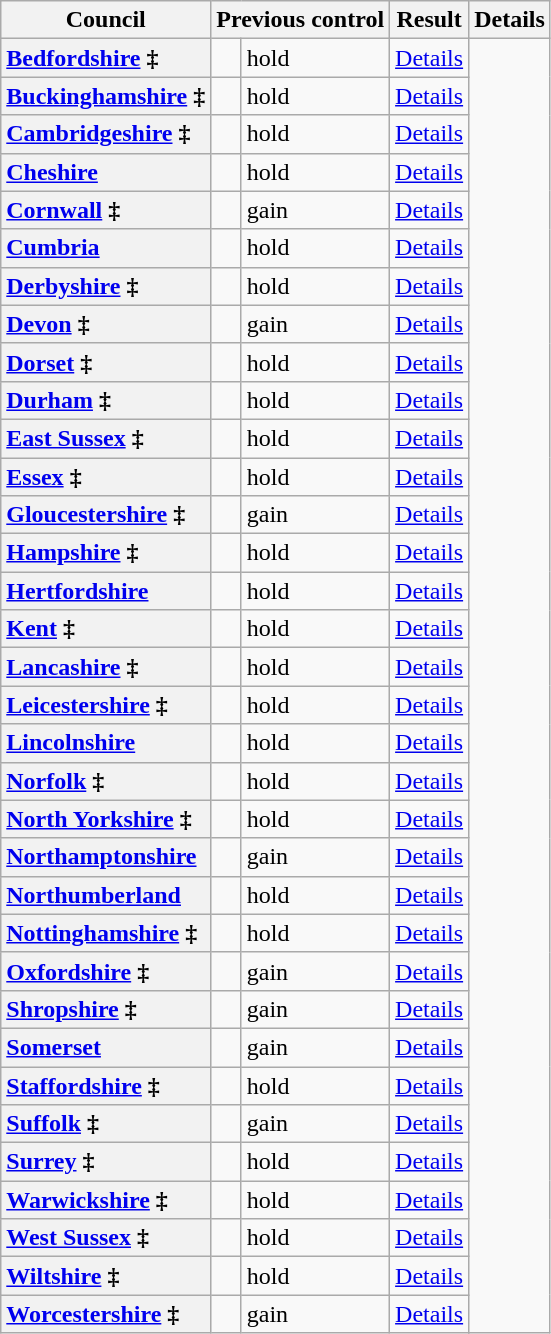<table class="wikitable sortable" border="1">
<tr>
<th scope="col">Council</th>
<th colspan=2>Previous control</th>
<th colspan=2>Result</th>
<th class="unsortable" scope="col">Details</th>
</tr>
<tr>
<th scope="row" style="text-align: left;"><a href='#'>Bedfordshire</a> ‡</th>
<td></td>
<td> hold</td>
<td><a href='#'>Details</a></td>
</tr>
<tr>
<th scope="row" style="text-align: left;"><a href='#'>Buckinghamshire</a> ‡</th>
<td></td>
<td> hold</td>
<td><a href='#'>Details</a></td>
</tr>
<tr>
<th scope="row" style="text-align: left;"><a href='#'>Cambridgeshire</a> ‡</th>
<td></td>
<td> hold</td>
<td><a href='#'>Details</a></td>
</tr>
<tr>
<th scope="row" style="text-align: left;"><a href='#'>Cheshire</a></th>
<td></td>
<td> hold</td>
<td><a href='#'>Details</a></td>
</tr>
<tr>
<th scope="row" style="text-align: left;"><a href='#'>Cornwall</a> ‡</th>
<td></td>
<td> gain</td>
<td><a href='#'>Details</a></td>
</tr>
<tr>
<th scope="row" style="text-align: left;"><a href='#'>Cumbria</a></th>
<td></td>
<td> hold</td>
<td><a href='#'>Details</a></td>
</tr>
<tr>
<th scope="row" style="text-align: left;"><a href='#'>Derbyshire</a> ‡</th>
<td></td>
<td> hold</td>
<td><a href='#'>Details</a></td>
</tr>
<tr>
<th scope="row" style="text-align: left;"><a href='#'>Devon</a> ‡</th>
<td></td>
<td> gain</td>
<td><a href='#'>Details</a></td>
</tr>
<tr>
<th scope="row" style="text-align: left;"><a href='#'>Dorset</a> ‡</th>
<td></td>
<td> hold</td>
<td><a href='#'>Details</a></td>
</tr>
<tr>
<th scope="row" style="text-align: left;"><a href='#'>Durham</a> ‡</th>
<td></td>
<td> hold</td>
<td><a href='#'>Details</a></td>
</tr>
<tr>
<th scope="row" style="text-align: left;"><a href='#'>East Sussex</a> ‡</th>
<td></td>
<td> hold</td>
<td><a href='#'>Details</a></td>
</tr>
<tr>
<th scope="row" style="text-align: left;"><a href='#'>Essex</a> ‡</th>
<td></td>
<td> hold</td>
<td><a href='#'>Details</a></td>
</tr>
<tr>
<th scope="row" style="text-align: left;"><a href='#'>Gloucestershire</a> ‡</th>
<td></td>
<td> gain</td>
<td><a href='#'>Details</a></td>
</tr>
<tr>
<th scope="row" style="text-align: left;"><a href='#'>Hampshire</a> ‡</th>
<td></td>
<td> hold</td>
<td><a href='#'>Details</a></td>
</tr>
<tr>
<th scope="row" style="text-align: left;"><a href='#'>Hertfordshire</a></th>
<td></td>
<td> hold</td>
<td><a href='#'>Details</a></td>
</tr>
<tr>
<th scope="row" style="text-align: left;"><a href='#'>Kent</a> ‡</th>
<td></td>
<td> hold</td>
<td><a href='#'>Details</a></td>
</tr>
<tr>
<th scope="row" style="text-align: left;"><a href='#'>Lancashire</a> ‡</th>
<td></td>
<td> hold</td>
<td><a href='#'>Details</a></td>
</tr>
<tr>
<th scope="row" style="text-align: left;"><a href='#'>Leicestershire</a> ‡</th>
<td></td>
<td> hold</td>
<td><a href='#'>Details</a></td>
</tr>
<tr>
<th scope="row" style="text-align: left;"><a href='#'>Lincolnshire</a></th>
<td></td>
<td> hold</td>
<td><a href='#'>Details</a></td>
</tr>
<tr>
<th scope="row" style="text-align: left;"><a href='#'>Norfolk</a> ‡</th>
<td></td>
<td> hold</td>
<td><a href='#'>Details</a></td>
</tr>
<tr>
<th scope="row" style="text-align: left;"><a href='#'>North Yorkshire</a> ‡</th>
<td></td>
<td> hold</td>
<td><a href='#'>Details</a></td>
</tr>
<tr>
<th scope="row" style="text-align: left;"><a href='#'>Northamptonshire</a></th>
<td></td>
<td> gain</td>
<td><a href='#'>Details</a></td>
</tr>
<tr>
<th scope="row" style="text-align: left;"><a href='#'>Northumberland</a></th>
<td></td>
<td> hold</td>
<td><a href='#'>Details</a></td>
</tr>
<tr>
<th scope="row" style="text-align: left;"><a href='#'>Nottinghamshire</a> ‡</th>
<td></td>
<td> hold</td>
<td><a href='#'>Details</a></td>
</tr>
<tr>
<th scope="row" style="text-align: left;"><a href='#'>Oxfordshire</a> ‡</th>
<td></td>
<td> gain</td>
<td><a href='#'>Details</a></td>
</tr>
<tr>
<th scope="row" style="text-align: left;"><a href='#'>Shropshire</a> ‡</th>
<td></td>
<td> gain</td>
<td><a href='#'>Details</a></td>
</tr>
<tr>
<th scope="row" style="text-align: left;"><a href='#'>Somerset</a></th>
<td></td>
<td> gain</td>
<td><a href='#'>Details</a></td>
</tr>
<tr>
<th scope="row" style="text-align: left;"><a href='#'>Staffordshire</a> ‡</th>
<td></td>
<td> hold</td>
<td><a href='#'>Details</a></td>
</tr>
<tr>
<th scope="row" style="text-align: left;"><a href='#'>Suffolk</a> ‡</th>
<td></td>
<td> gain</td>
<td><a href='#'>Details</a></td>
</tr>
<tr>
<th scope="row" style="text-align: left;"><a href='#'>Surrey</a> ‡</th>
<td></td>
<td> hold</td>
<td><a href='#'>Details</a></td>
</tr>
<tr>
<th scope="row" style="text-align: left;"><a href='#'>Warwickshire</a> ‡</th>
<td></td>
<td> hold</td>
<td><a href='#'>Details</a></td>
</tr>
<tr>
<th scope="row" style="text-align: left;"><a href='#'>West Sussex</a> ‡</th>
<td></td>
<td> hold</td>
<td><a href='#'>Details</a></td>
</tr>
<tr>
<th scope="row" style="text-align: left;"><a href='#'>Wiltshire</a> ‡</th>
<td></td>
<td> hold</td>
<td><a href='#'>Details</a></td>
</tr>
<tr>
<th scope="row" style="text-align: left;"><a href='#'>Worcestershire</a> ‡</th>
<td></td>
<td> gain</td>
<td><a href='#'>Details</a></td>
</tr>
</table>
